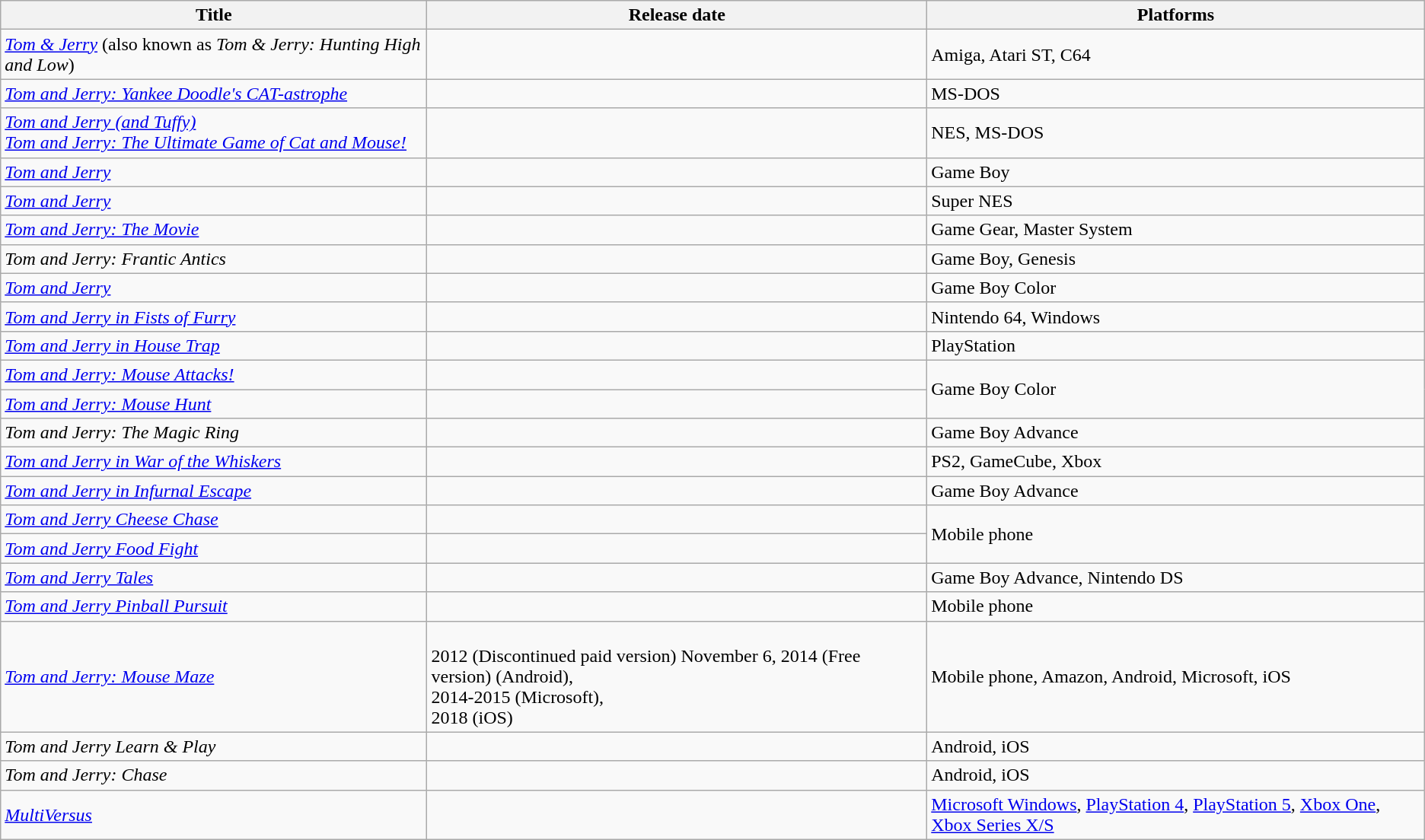<table class="wikitable sortable">
<tr>
<th>Title</th>
<th>Release date</th>
<th>Platforms</th>
</tr>
<tr>
<td><em><a href='#'>Tom & Jerry</a></em> (also known as <em>Tom & Jerry: Hunting High and Low</em>)</td>
<td></td>
<td>Amiga, Atari ST, C64</td>
</tr>
<tr>
<td><em><a href='#'>Tom and Jerry: Yankee Doodle's CAT-astrophe</a></em></td>
<td></td>
<td>MS-DOS</td>
</tr>
<tr>
<td><em><a href='#'>Tom and Jerry (and Tuffy)</a></em><br><em><a href='#'>Tom and Jerry: The Ultimate Game of Cat and Mouse!</a></em></td>
<td></td>
<td>NES, MS-DOS</td>
</tr>
<tr>
<td><em><a href='#'>Tom and Jerry</a></em></td>
<td></td>
<td>Game Boy</td>
</tr>
<tr>
<td><em><a href='#'>Tom and Jerry</a></em></td>
<td></td>
<td>Super NES</td>
</tr>
<tr>
<td><em><a href='#'>Tom and Jerry: The Movie</a></em></td>
<td></td>
<td>Game Gear, Master System</td>
</tr>
<tr>
<td><em>Tom and Jerry: Frantic Antics</em></td>
<td></td>
<td>Game Boy, Genesis</td>
</tr>
<tr>
<td><em><a href='#'>Tom and Jerry</a></em></td>
<td></td>
<td>Game Boy Color</td>
</tr>
<tr>
<td><em><a href='#'>Tom and Jerry in Fists of Furry</a></em></td>
<td></td>
<td>Nintendo 64, Windows</td>
</tr>
<tr>
<td><em><a href='#'>Tom and Jerry in House Trap</a></em></td>
<td></td>
<td>PlayStation</td>
</tr>
<tr>
<td><em><a href='#'>Tom and Jerry: Mouse Attacks!</a></em></td>
<td></td>
<td rowspan="2">Game Boy Color</td>
</tr>
<tr>
<td><em><a href='#'>Tom and Jerry: Mouse Hunt</a></em></td>
<td></td>
</tr>
<tr>
<td><em>Tom and Jerry: The Magic Ring</em></td>
<td></td>
<td>Game Boy Advance</td>
</tr>
<tr>
<td><em><a href='#'>Tom and Jerry in War of the Whiskers</a></em></td>
<td></td>
<td>PS2, GameCube, Xbox</td>
</tr>
<tr>
<td><em><a href='#'>Tom and Jerry in Infurnal Escape</a></em></td>
<td></td>
<td>Game Boy Advance</td>
</tr>
<tr>
<td><em><a href='#'>Tom and Jerry Cheese Chase</a></em></td>
<td></td>
<td rowspan="2">Mobile phone</td>
</tr>
<tr>
<td><em><a href='#'>Tom and Jerry Food Fight</a></em></td>
<td></td>
</tr>
<tr>
<td><em><a href='#'>Tom and Jerry Tales</a></em></td>
<td></td>
<td>Game Boy Advance, Nintendo DS</td>
</tr>
<tr>
<td><em><a href='#'>Tom and Jerry Pinball Pursuit</a></em></td>
<td></td>
<td>Mobile phone</td>
</tr>
<tr>
<td><em><a href='#'>Tom and Jerry: Mouse Maze</a></em></td>
<td><em><br></em>2012 (Discontinued paid version) November 6, 2014 (Free version) (Android),<em><br></em> 2014-2015 (Microsoft),<em><br></em> 2018 (iOS)</td>
<td>Mobile phone, Amazon, Android, Microsoft, iOS</td>
</tr>
<tr>
<td><em>Tom and Jerry Learn & Play</em></td>
<td></td>
<td>Android, iOS</td>
</tr>
<tr>
<td><em>Tom and Jerry: Chase</em></td>
<td></td>
<td>Android, iOS</td>
</tr>
<tr>
<td><em><a href='#'>MultiVersus</a></em></td>
<td></td>
<td><a href='#'>Microsoft Windows</a>, <a href='#'>PlayStation 4</a>, <a href='#'>PlayStation 5</a>, <a href='#'>Xbox One</a>, <a href='#'>Xbox Series X/S</a></td>
</tr>
</table>
